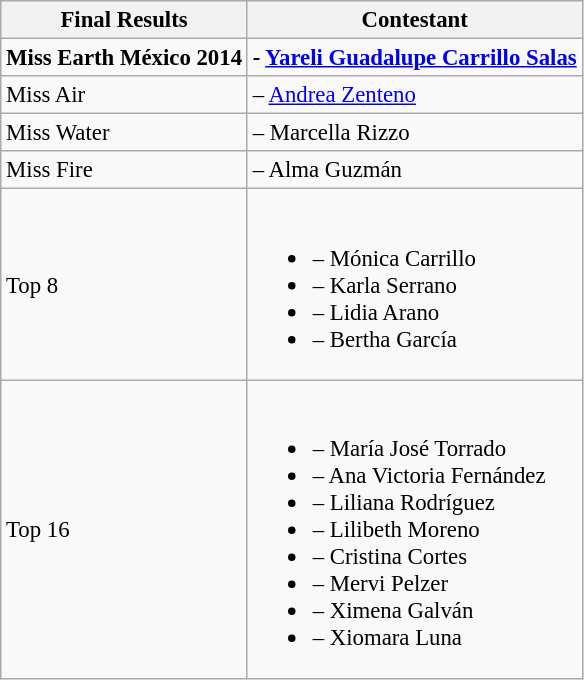<table class="wikitable" style="font-size: 95%;">
<tr>
<th>Final Results</th>
<th>Contestant</th>
</tr>
<tr>
<td><strong>Miss Earth México 2014</strong></td>
<td><strong> - <a href='#'>Yareli Guadalupe Carrillo Salas</a></strong></td>
</tr>
<tr>
<td>Miss Air</td>
<td> – <a href='#'>Andrea Zenteno</a></td>
</tr>
<tr>
<td>Miss Water</td>
<td> – Marcella Rizzo</td>
</tr>
<tr>
<td>Miss Fire</td>
<td> – Alma Guzmán</td>
</tr>
<tr>
<td>Top 8</td>
<td><br><ul><li> – Mónica Carrillo</li><li> – Karla Serrano</li><li> – Lidia Arano</li><li> – Bertha García</li></ul></td>
</tr>
<tr>
<td>Top 16</td>
<td><br><ul><li> – María José Torrado</li><li> – Ana Victoria Fernández</li><li> – Liliana Rodríguez</li><li> – Lilibeth Moreno</li><li> – Cristina Cortes</li><li> – Mervi Pelzer</li><li> – Ximena Galván</li><li> – Xiomara Luna</li></ul></td>
</tr>
</table>
